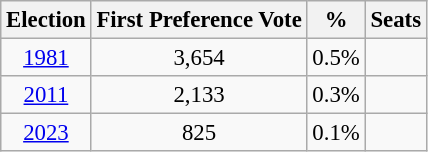<table class="wikitable sortable" style="font-size:95%">
<tr>
<th>Election</th>
<th>First Preference Vote</th>
<th>%</th>
<th>Seats</th>
</tr>
<tr>
<td align="center"><a href='#'>1981</a></td>
<td align="center">3,654</td>
<td align="center">0.5%</td>
<td align="center"></td>
</tr>
<tr>
<td align="center"><a href='#'>2011</a></td>
<td align="center">2,133</td>
<td align="center">0.3%</td>
<td align="center"></td>
</tr>
<tr>
<td align="center"><a href='#'>2023</a></td>
<td align="center">825</td>
<td align="center">0.1%</td>
<td align="center"></td>
</tr>
</table>
